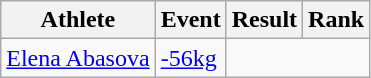<table class="wikitable">
<tr>
<th>Athlete</th>
<th>Event</th>
<th>Result</th>
<th>Rank</th>
</tr>
<tr align=center>
<td align=left><a href='#'>Elena Abasova</a></td>
<td align=left><a href='#'>-56kg</a></td>
<td colspan="2"></td>
</tr>
</table>
